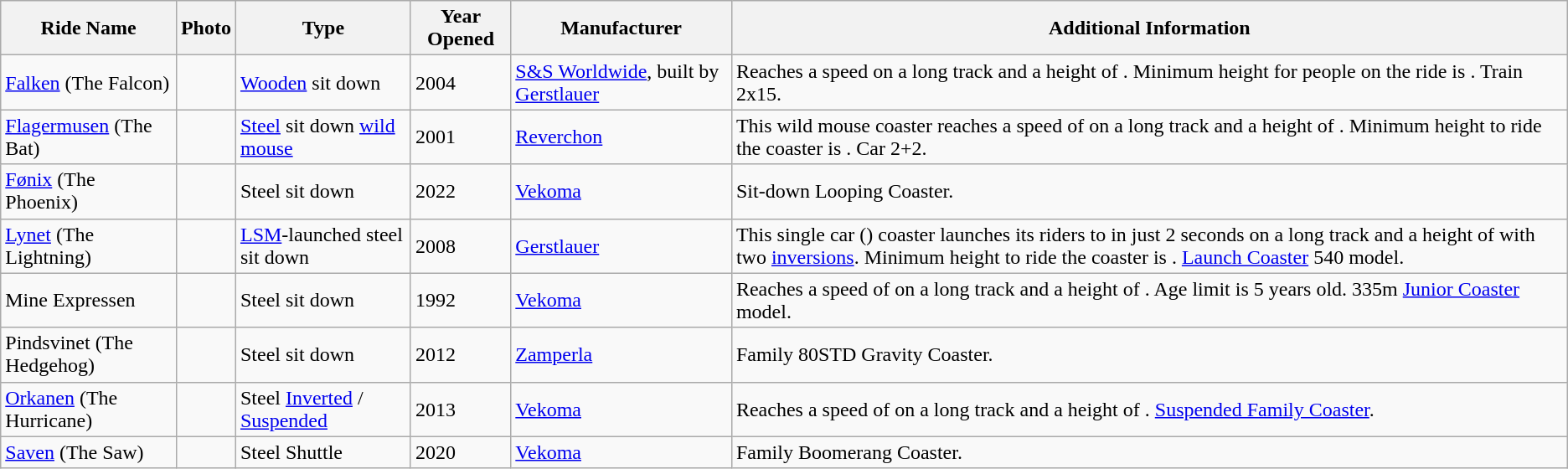<table class="wikitable">
<tr>
<th>Ride Name</th>
<th>Photo</th>
<th>Type</th>
<th>Year Opened</th>
<th>Manufacturer</th>
<th>Additional Information</th>
</tr>
<tr>
<td><a href='#'>Falken</a> (The Falcon)</td>
<td></td>
<td><a href='#'>Wooden</a> sit down</td>
<td>2004</td>
<td><a href='#'>S&S Worldwide</a>, built by <a href='#'>Gerstlauer</a></td>
<td>Reaches a speed  on a  long track and a height of . Minimum height for people on the ride is . Train 2x15.</td>
</tr>
<tr>
<td><a href='#'>Flagermusen</a> (The Bat)</td>
<td></td>
<td><a href='#'>Steel</a> sit down <a href='#'>wild mouse</a></td>
<td>2001</td>
<td><a href='#'>Reverchon</a></td>
<td>This wild mouse coaster reaches a speed of  on a  long track and a height of . Minimum height to ride the coaster is . Car 2+2.</td>
</tr>
<tr>
<td><a href='#'>Fønix</a> (The Phoenix)</td>
<td></td>
<td>Steel sit down</td>
<td>2022</td>
<td><a href='#'>Vekoma</a></td>
<td>Sit-down Looping Coaster.</td>
</tr>
<tr>
<td><a href='#'>Lynet</a> (The Lightning)</td>
<td></td>
<td><a href='#'>LSM</a>-launched steel sit down</td>
<td>2008</td>
<td><a href='#'>Gerstlauer</a></td>
<td>This single car () coaster launches its riders to  in just 2 seconds on a  long track and a height of  with two <a href='#'>inversions</a>. Minimum height to ride the coaster is . <a href='#'>Launch Coaster</a> 540 model.</td>
</tr>
<tr>
<td>Mine Expressen</td>
<td></td>
<td>Steel sit down</td>
<td>1992</td>
<td><a href='#'>Vekoma</a></td>
<td>Reaches a speed of  on a  long track and a height of . Age limit is 5 years old. 335m <a href='#'>Junior Coaster</a> model.</td>
</tr>
<tr>
<td>Pindsvinet (The Hedgehog)</td>
<td></td>
<td>Steel sit down</td>
<td>2012</td>
<td><a href='#'>Zamperla</a></td>
<td>Family 80STD Gravity Coaster.</td>
</tr>
<tr>
<td><a href='#'>Orkanen</a> (The Hurricane)</td>
<td></td>
<td>Steel <a href='#'>Inverted</a> / <a href='#'>Suspended</a></td>
<td>2013</td>
<td><a href='#'>Vekoma</a></td>
<td>Reaches a speed of  on a  long track and a height of . <a href='#'>Suspended Family Coaster</a>.</td>
</tr>
<tr>
<td><a href='#'>Saven</a> (The Saw)</td>
<td></td>
<td>Steel Shuttle</td>
<td>2020</td>
<td><a href='#'>Vekoma</a></td>
<td>Family Boomerang Coaster.</td>
</tr>
</table>
